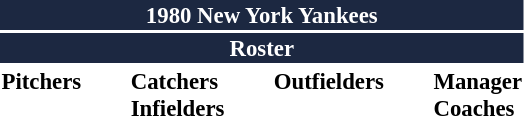<table class="toccolours" style="font-size: 95%;">
<tr>
<th colspan="10" style="background-color: #1c2841; color: white; text-align: center;">1980 New York Yankees</th>
</tr>
<tr>
<td colspan="10" style="background-color: #1c2841; color: white; text-align: center;"><strong>Roster</strong></td>
</tr>
<tr>
<td valign="top"><strong>Pitchers</strong><br>











</td>
<td width="25px"></td>
<td valign="top"><strong>Catchers</strong><br>



<strong>Infielders</strong>












</td>
<td width="25px"></td>
<td valign="top"><strong>Outfielders</strong><br>







</td>
<td width="25px"></td>
<td valign="top"><strong>Manager</strong><br>
<strong>Coaches</strong>





</td>
</tr>
</table>
